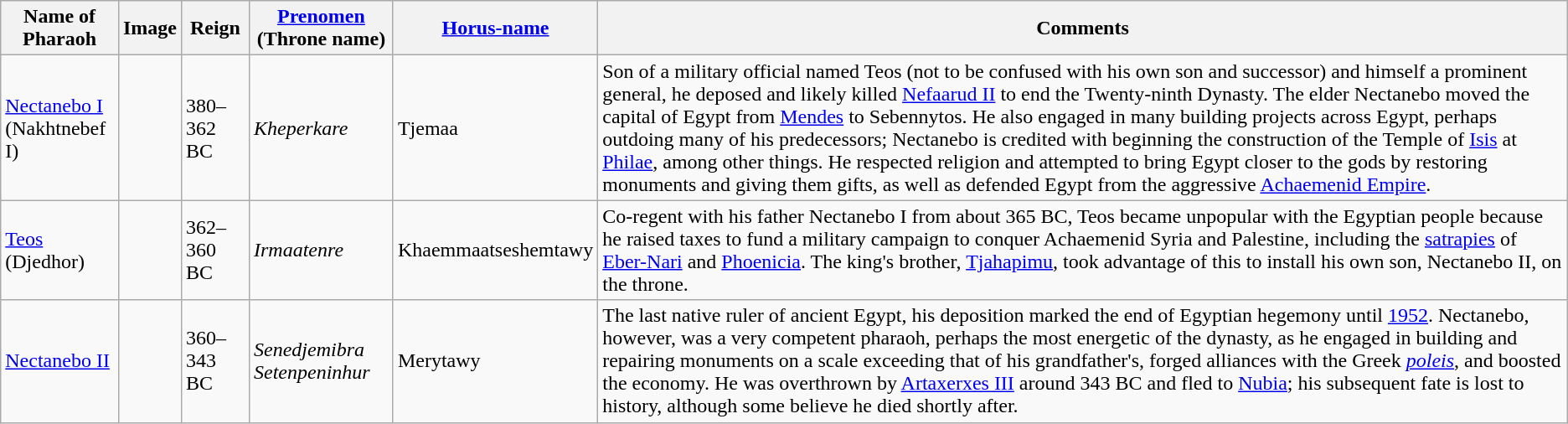<table class="wikitable">
<tr>
<th>Name of Pharaoh</th>
<th>Image</th>
<th>Reign</th>
<th><a href='#'>Prenomen</a> (Throne name)</th>
<th><a href='#'>Horus-name</a></th>
<th>Comments</th>
</tr>
<tr>
<td><a href='#'>Nectanebo I</a><br>(Nakhtnebef I)</td>
<td></td>
<td>380–362 BC</td>
<td><em>Kheperkare</em></td>
<td>Tjemaa</td>
<td>Son of a military official named Teos (not to be confused with his own son and successor) and himself a prominent general, he deposed and likely killed <a href='#'>Nefaarud II</a> to end the Twenty-ninth Dynasty. The elder Nectanebo moved the capital of Egypt from <a href='#'>Mendes</a> to Sebennytos. He also engaged in many building projects across Egypt, perhaps outdoing many of his predecessors; Nectanebo is credited with beginning the construction of the Temple of <a href='#'>Isis</a> at <a href='#'>Philae</a>, among other things. He respected religion and attempted to bring Egypt closer to the gods by restoring monuments and giving them gifts, as well as defended Egypt from the aggressive <a href='#'>Achaemenid Empire</a>.</td>
</tr>
<tr>
<td><a href='#'>Teos</a><br>(Djedhor)</td>
<td></td>
<td>362–360 BC</td>
<td><em>Irmaatenre</em></td>
<td>Khaemmaatseshemtawy</td>
<td>Co-regent with his father Nectanebo I from about 365 BC, Teos became unpopular with the Egyptian people because he raised taxes to fund a military campaign to conquer Achaemenid Syria and Palestine, including the <a href='#'>satrapies</a> of <a href='#'>Eber-Nari</a> and <a href='#'>Phoenicia</a>. The king's brother, <a href='#'>Tjahapimu</a>, took advantage of this to install his own son, Nectanebo II, on the throne.</td>
</tr>
<tr>
<td><a href='#'>Nectanebo II</a><br></td>
<td></td>
<td>360–343 BC</td>
<td><em>Senedjemibra Setenpeninhur</em></td>
<td>Merytawy</td>
<td>The last native ruler of ancient Egypt, his deposition marked the end of Egyptian hegemony until <a href='#'>1952</a>. Nectanebo, however, was a very competent pharaoh, perhaps the most energetic of the dynasty, as he engaged in building and repairing monuments on a scale exceeding that of his grandfather's, forged alliances with the Greek <em><a href='#'>poleis</a></em>, and boosted the economy. He was overthrown by <a href='#'>Artaxerxes III</a> around 343 BC and fled to <a href='#'>Nubia</a>; his subsequent fate is lost to history, although some believe he died shortly after.</td>
</tr>
</table>
